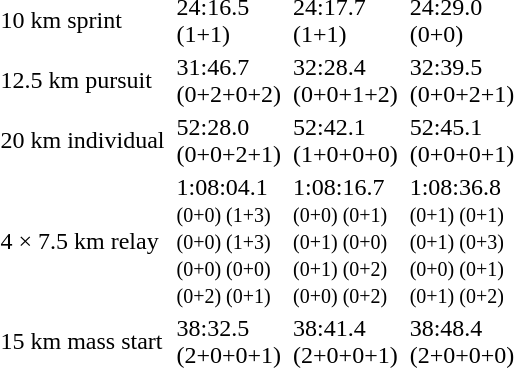<table>
<tr>
<td>10 km sprint<br></td>
<td></td>
<td>24:16.5<br>(1+1)</td>
<td></td>
<td>24:17.7<br>(1+1)</td>
<td></td>
<td>24:29.0<br>(0+0)</td>
</tr>
<tr>
<td>12.5 km pursuit<br></td>
<td></td>
<td>31:46.7<br>(0+2+0+2)</td>
<td></td>
<td>32:28.4<br>(0+0+1+2)</td>
<td></td>
<td>32:39.5<br>(0+0+2+1)</td>
</tr>
<tr>
<td>20 km individual<br></td>
<td></td>
<td>52:28.0<br>(0+0+2+1)</td>
<td></td>
<td>52:42.1<br>(1+0+0+0)</td>
<td></td>
<td>52:45.1<br>(0+0+0+1)</td>
</tr>
<tr>
<td>4 × 7.5 km relay<br></td>
<td></td>
<td>1:08:04.1<br><small>(0+0) (1+3)<br>(0+0) (1+3)<br>(0+0) (0+0)<br>(0+2) (0+1)</small></td>
<td></td>
<td>1:08:16.7<br><small>(0+0) (0+1)<br>(0+1) (0+0)<br>(0+1) (0+2)<br>(0+0) (0+2)</small></td>
<td></td>
<td>1:08:36.8<br><small>(0+1) (0+1)<br>(0+1) (0+3)<br>(0+0) (0+1)<br>(0+1) (0+2)</small></td>
</tr>
<tr>
<td>15 km mass start<br></td>
<td></td>
<td>38:32.5<br>(2+0+0+1)</td>
<td></td>
<td>38:41.4<br>(2+0+0+1)</td>
<td></td>
<td>38:48.4<br>(2+0+0+0)</td>
</tr>
</table>
